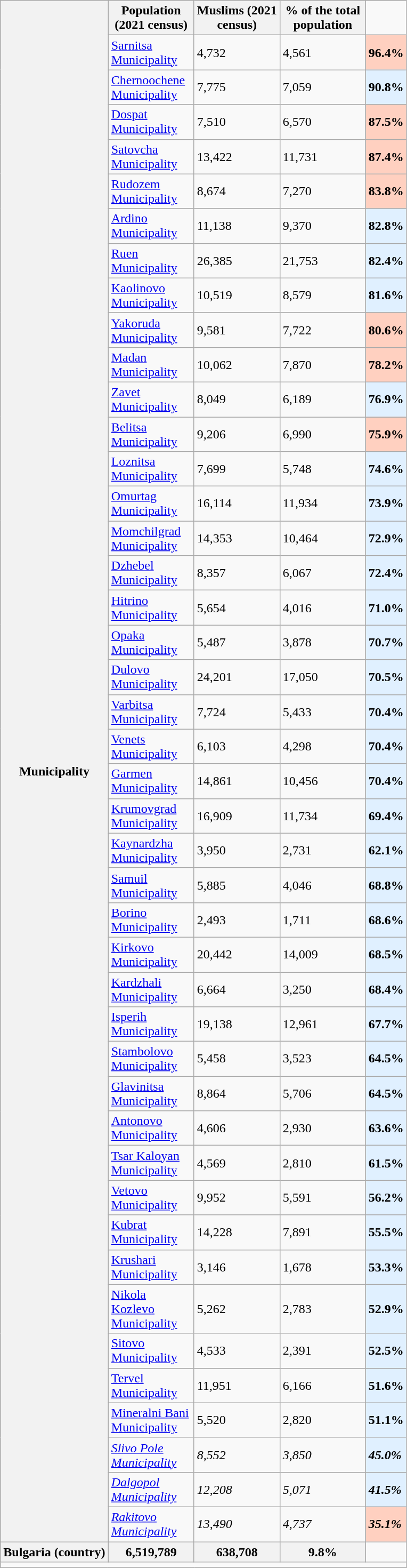<table class="wikitable sortable">
<tr>
<th rowspan="44">Municipality</th>
<th scope="col" style="width: 100px;">Population (2021 census)</th>
<th scope="col"  style="width: 100px;">Muslims (2021 census)</th>
<th scope="col"  style="width: 100px;">% of the total population</th>
</tr>
<tr>
<td><a href='#'>Sarnitsa Municipality</a></td>
<td>4,732</td>
<td>4,561</td>
<td style="background:#FFD0C0;"><strong>96.4%</strong></td>
</tr>
<tr>
<td><a href='#'>Chernoochene Municipality</a></td>
<td>7,775</td>
<td>7,059</td>
<td style="background:#E0F0FF;"><strong>90.8%</strong></td>
</tr>
<tr>
<td><a href='#'>Dospat Municipality</a></td>
<td>7,510</td>
<td>6,570</td>
<td style="background:#FFD0C0;"><strong>87.5%</strong></td>
</tr>
<tr>
<td><a href='#'>Satovcha Municipality</a></td>
<td>13,422</td>
<td>11,731</td>
<td style="background:#FFD0C0;"><strong>87.4%</strong></td>
</tr>
<tr>
<td><a href='#'>Rudozem Municipality</a></td>
<td>8,674</td>
<td>7,270</td>
<td style="background:#FFD0C0;"><strong>83.8%</strong></td>
</tr>
<tr>
<td><a href='#'>Ardino Municipality</a></td>
<td>11,138</td>
<td>9,370</td>
<td style="background:#E0F0FF;"><strong>82.8%</strong></td>
</tr>
<tr>
<td><a href='#'>Ruen Municipality</a></td>
<td>26,385</td>
<td>21,753</td>
<td style="background:#E0F0FF;"><strong>82.4%</strong></td>
</tr>
<tr>
<td><a href='#'>Kaolinovo Municipality</a></td>
<td>10,519</td>
<td>8,579</td>
<td style="background:#E0F0FF;"><strong>81.6%</strong></td>
</tr>
<tr>
<td><a href='#'>Yakoruda Municipality</a></td>
<td>9,581</td>
<td>7,722</td>
<td style="background:#FFD0C0;"><strong>80.6%</strong></td>
</tr>
<tr>
<td><a href='#'>Madan Municipality</a></td>
<td>10,062</td>
<td>7,870</td>
<td style="background:#FFD0C0;"><strong>78.2%</strong></td>
</tr>
<tr>
<td><a href='#'>Zavet Municipality</a></td>
<td>8,049</td>
<td>6,189</td>
<td style="background:#E0F0FF;"><strong>76.9%</strong></td>
</tr>
<tr>
<td><a href='#'>Belitsa Municipality</a></td>
<td>9,206</td>
<td>6,990</td>
<td style="background:#FFD0C0;"><strong>75.9%</strong></td>
</tr>
<tr>
<td><a href='#'>Loznitsa Municipality</a></td>
<td>7,699</td>
<td>5,748</td>
<td style="background:#E0F0FF;"><strong>74.6%</strong></td>
</tr>
<tr>
<td><a href='#'>Omurtag Municipality</a></td>
<td>16,114</td>
<td>11,934</td>
<td style="background:#E0F0FF;"><strong>73.9%</strong></td>
</tr>
<tr>
<td><a href='#'>Momchilgrad Municipality</a></td>
<td>14,353</td>
<td>10,464</td>
<td style="background:#E0F0FF;"><strong>72.9%</strong></td>
</tr>
<tr>
<td><a href='#'>Dzhebel Municipality</a></td>
<td>8,357</td>
<td>6,067</td>
<td style="background:#E0F0FF;"><strong>72.4%</strong></td>
</tr>
<tr>
<td><a href='#'>Hitrino Municipality</a></td>
<td>5,654</td>
<td>4,016</td>
<td style="background:#E0F0FF;"><strong>71.0%</strong></td>
</tr>
<tr>
<td><a href='#'>Opaka Municipality</a></td>
<td>5,487</td>
<td>3,878</td>
<td style="background:#E0F0FF;"><strong>70.7%</strong></td>
</tr>
<tr>
<td><a href='#'>Dulovo Municipality</a></td>
<td>24,201</td>
<td>17,050</td>
<td style="background:#E0F0FF;"><strong>70.5%</strong></td>
</tr>
<tr>
<td><a href='#'>Varbitsa Municipality</a></td>
<td>7,724</td>
<td>5,433</td>
<td style="background:#E0F0FF;"><strong>70.4%</strong></td>
</tr>
<tr>
<td><a href='#'>Venets Municipality</a></td>
<td>6,103</td>
<td>4,298</td>
<td style="background:#E0F0FF;"><strong>70.4%</strong></td>
</tr>
<tr>
<td><a href='#'>Garmen Municipality</a></td>
<td>14,861</td>
<td>10,456</td>
<td style="background:#E0F0FF;"><strong>70.4%</strong></td>
</tr>
<tr>
<td><a href='#'>Krumovgrad Municipality</a></td>
<td>16,909</td>
<td>11,734</td>
<td style="background:#E0F0FF;"><strong>69.4%</strong></td>
</tr>
<tr>
<td><a href='#'>Kaynardzha Municipality</a></td>
<td>3,950</td>
<td>2,731</td>
<td style="background:#E0F0FF;"><strong>62.1%</strong></td>
</tr>
<tr>
<td><a href='#'>Samuil Municipality</a></td>
<td>5,885</td>
<td>4,046</td>
<td style="background:#E0F0FF;"><strong>68.8%</strong></td>
</tr>
<tr>
<td><a href='#'>Borino Municipality</a></td>
<td>2,493</td>
<td>1,711</td>
<td style="background:#E0F0FF;"><strong>68.6%</strong></td>
</tr>
<tr>
<td><a href='#'>Kirkovo Municipality</a></td>
<td>20,442</td>
<td>14,009</td>
<td style="background:#E0F0FF;"><strong>68.5%</strong></td>
</tr>
<tr>
<td><a href='#'>Kardzhali Municipality</a></td>
<td>6,664</td>
<td>3,250</td>
<td style="background:#E0F0FF;"><strong>68.4%</strong></td>
</tr>
<tr>
<td><a href='#'>Isperih Municipality</a></td>
<td>19,138</td>
<td>12,961</td>
<td style="background:#E0F0FF;"><strong>67.7%</strong></td>
</tr>
<tr>
<td><a href='#'>Stambolovo Municipality</a></td>
<td>5,458</td>
<td>3,523</td>
<td style="background:#E0F0FF;"><strong>64.5%</strong></td>
</tr>
<tr>
<td><a href='#'>Glavinitsa Municipality</a></td>
<td>8,864</td>
<td>5,706</td>
<td style="background:#E0F0FF;"><strong>64.5%</strong></td>
</tr>
<tr>
<td><a href='#'>Antonovo Municipality</a></td>
<td>4,606</td>
<td>2,930</td>
<td style="background:#E0F0FF;"><strong>63.6%</strong></td>
</tr>
<tr>
<td><a href='#'>Tsar Kaloyan Municipality</a></td>
<td>4,569</td>
<td>2,810</td>
<td style="background:#E0F0FF;"><strong>61.5%</strong></td>
</tr>
<tr>
<td><a href='#'>Vetovo Municipality</a></td>
<td>9,952</td>
<td>5,591</td>
<td style="background:#E0F0FF;"><strong>56.2%</strong></td>
</tr>
<tr>
<td><a href='#'>Kubrat Municipality</a></td>
<td>14,228</td>
<td>7,891</td>
<td style="background:#E0F0FF;"><strong>55.5%</strong></td>
</tr>
<tr>
<td><a href='#'>Krushari Municipality</a></td>
<td>3,146</td>
<td>1,678</td>
<td style="background:#E0F0FF;"><strong>53.3%</strong></td>
</tr>
<tr>
<td><a href='#'>Nikola Kozlevo Municipality</a></td>
<td>5,262</td>
<td>2,783</td>
<td style="background:#E0F0FF;"><strong>52.9%</strong></td>
</tr>
<tr>
<td><a href='#'>Sitovo Municipality</a></td>
<td>4,533</td>
<td>2,391</td>
<td style="background:#E0F0FF;"><strong>52.5%</strong></td>
</tr>
<tr>
<td><a href='#'>Tervel Municipality</a></td>
<td>11,951</td>
<td>6,166</td>
<td style="background:#E0F0FF;"><strong>51.6%</strong></td>
</tr>
<tr>
<td><a href='#'>Mineralni Bani Municipality</a></td>
<td>5,520</td>
<td>2,820</td>
<td style="background:#E0F0FF;"><strong>51.1%</strong></td>
</tr>
<tr>
<td><em><a href='#'>Slivo Pole Municipality</a></em></td>
<td><em>8,552</em></td>
<td><em>3,850</em></td>
<td style="background:#E0F0FF;"><strong><em>45.0%</em></strong></td>
</tr>
<tr>
<td><em><a href='#'>Dalgopol Municipality</a></em></td>
<td><em>12,208</em></td>
<td><em>5,071</em></td>
<td style="background:#E0F0FF;"><strong><em>41.5%</em></strong></td>
</tr>
<tr>
<td><em><a href='#'>Rakitovo Municipality</a></em></td>
<td><em>13,490</em></td>
<td><em>4,737</em></td>
<td style="background:#FFD0C0;"><strong><em>35.1%</em></strong></td>
</tr>
<tr>
<th>Bulgaria (country)</th>
<th>6,519,789</th>
<th>638,708</th>
<th><strong>9.8%</strong></th>
</tr>
<tr>
<td colspan="11"></td>
</tr>
</table>
